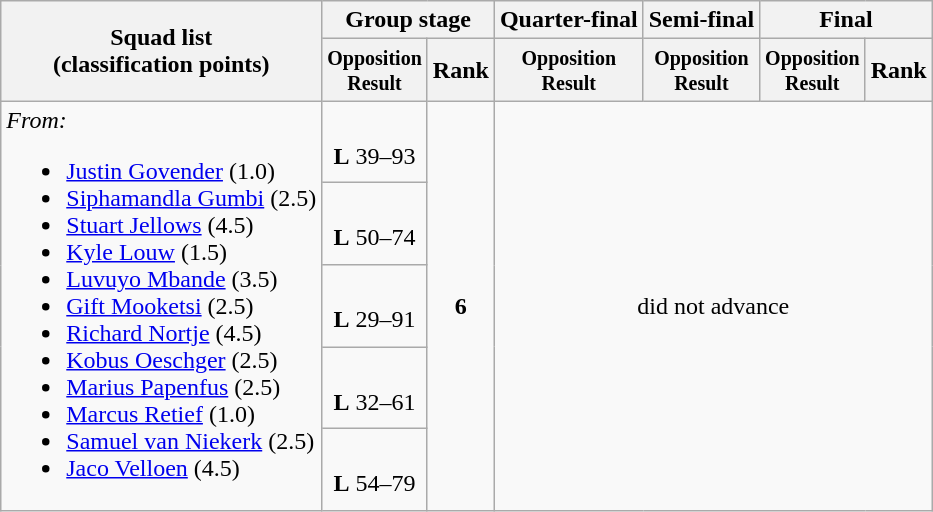<table class=wikitable>
<tr>
<th rowspan="2">Squad list<br>(classification points)</th>
<th colspan="2">Group stage</th>
<th>Quarter-final</th>
<th>Semi-final</th>
<th colspan="2">Final</th>
</tr>
<tr>
<th style="line-height:1em"><small>Opposition<br>Result</small></th>
<th>Rank</th>
<th style="line-height:1em"><small>Opposition<br>Result</small></th>
<th style="line-height:1em"><small>Opposition<br>Result</small></th>
<th style="line-height:1em"><small>Opposition<br>Result</small></th>
<th>Rank</th>
</tr>
<tr>
<td rowspan="5"><em>From:</em><br><ul><li><a href='#'>Justin Govender</a> (1.0)</li><li><a href='#'>Siphamandla Gumbi</a> (2.5)</li><li><a href='#'>Stuart Jellows</a> (4.5)</li><li><a href='#'>Kyle Louw</a> (1.5)</li><li><a href='#'>Luvuyo Mbande</a> (3.5)</li><li><a href='#'>Gift Mooketsi</a> (2.5)</li><li><a href='#'>Richard Nortje</a> (4.5)</li><li><a href='#'>Kobus Oeschger</a> (2.5)</li><li><a href='#'>Marius Papenfus</a> (2.5)</li><li><a href='#'>Marcus Retief</a> (1.0)</li><li><a href='#'>Samuel van Niekerk</a> (2.5)</li><li><a href='#'>Jaco Velloen</a> (4.5)</li></ul></td>
<td style="text-align:center;"><br><strong>L</strong> 39–93</td>
<td style="text-align:center;" rowspan="5"><strong>6</strong></td>
<td style="text-align:center;" rowspan="5" colspan="4">did not advance</td>
</tr>
<tr>
<td style="text-align:center;"><br><strong>L</strong> 50–74</td>
</tr>
<tr>
<td style="text-align:center;"><br><strong>L</strong> 29–91</td>
</tr>
<tr>
<td style="text-align:center;"><br><strong>L</strong> 32–61</td>
</tr>
<tr>
<td style="text-align:center;"><br><strong>L</strong> 54–79</td>
</tr>
</table>
